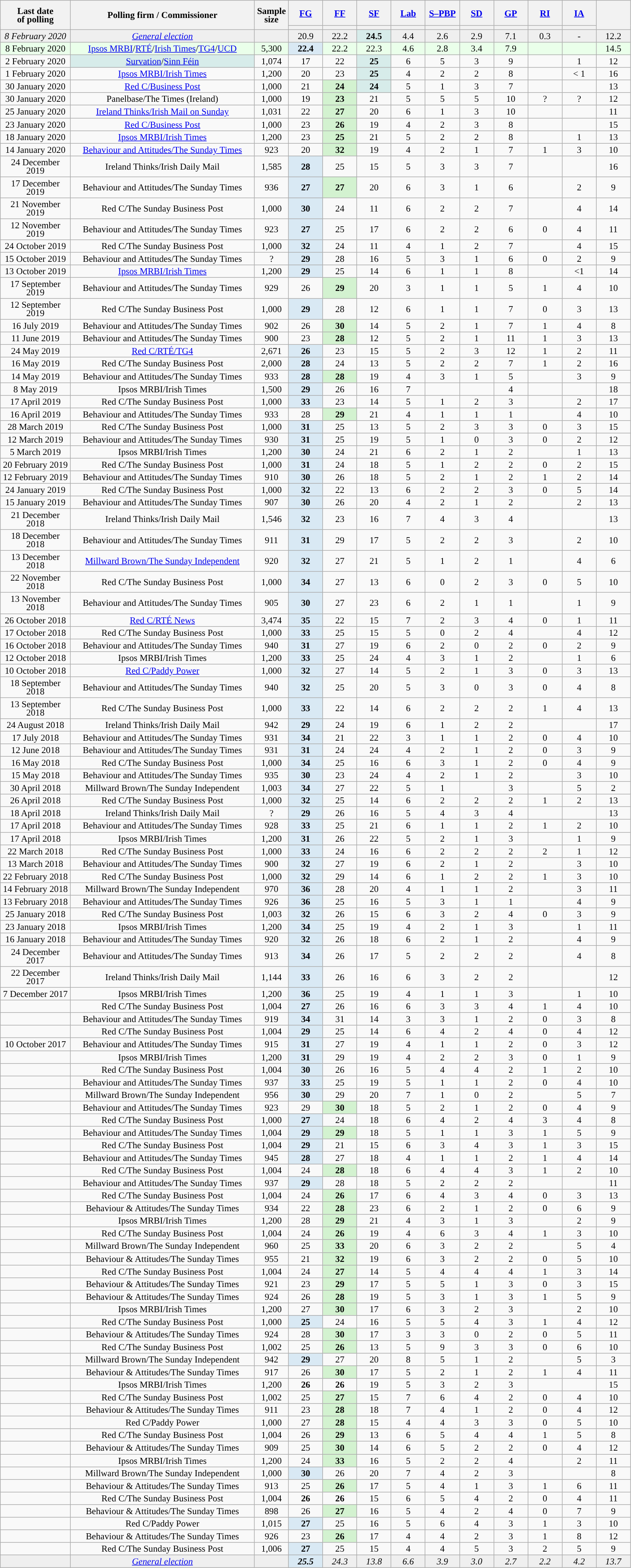<table class="wikitable sortable collapsible" style="text-align:center;font-size:95%;line-height:14px;">
<tr style="height:42px;">
<th style="width:110px;" rowspan="2">Last date<br>of polling</th>
<th style="width:300px;" rowspan="2">Polling firm / Commissioner</th>
<th class="sortable" style="width:50px;" rowspan="2">Sample<br>size</th>
<th class="unsortable" style="width:50px;"><a href='#'>FG</a></th>
<th class="unsortable" style="width:50px;"><a href='#'>FF</a></th>
<th class="unsortable" style="width:50px;"><a href='#'>SF</a></th>
<th class="unsortable" style="width:50px;"><a href='#'>Lab</a></th>
<th class="unsortable" style="width:50px;"><a href='#'>S–PBP</a></th>
<th class="unsortable" style="width:50px;"><a href='#'>SD</a></th>
<th class="unsortable" style="width:50px;"><a href='#'>GP</a></th>
<th class="unsortable" style="width:50px;"><a href='#'>RI</a></th>
<th class="unsortable" style="width:50px;"><a href='#'>IA</a></th>
<th class="unsortable" style="width:50px;" rowspan="2"></th>
</tr>
<tr>
<th style="color:inherit;background:"></th>
<th style="color:inherit;background:"></th>
<th style="color:inherit;background:"></th>
<th style="color:inherit;background:"></th>
<th style="color:inherit;background:"></th>
<th style="color:inherit;background:"></th>
<th style="color:inherit;background:"></th>
<th style="color:inherit;background:"></th>
<th style="color:inherit;background:"></th>
</tr>
<tr style="background:#EFEFEF;">
<td><em>8 February 2020</em></td>
<td><em><a href='#'>General election</a></em></td>
<td></td>
<td>20.9</td>
<td>22.2</td>
<td style="background:#D7ECEA"><strong>24.5</strong></td>
<td>4.4</td>
<td>2.6</td>
<td>2.9</td>
<td>7.1</td>
<td>0.3</td>
<td>-</td>
<td>12.2</td>
</tr>
<tr style="background:#EAFFEA;">
<td>8 February 2020</td>
<td data-sort-value="Ipsos14"><a href='#'>Ipsos MRBI</a>/<a href='#'>RTÉ</a>/<a href='#'>Irish Times</a>/<a href='#'>TG4</a>/<a href='#'>UCD</a></td>
<td>5,300</td>
<td style="background:#D9E9F4"><strong>22.4</strong></td>
<td>22.2</td>
<td>22.3</td>
<td>4.6</td>
<td>2.8</td>
<td>3.4</td>
<td>7.9</td>
<td></td>
<td></td>
<td>14.5</td>
</tr>
<tr>
<td>2 February 2020</td>
<td style="background:#D7ECEA" data-sort-value="Survation1"><a href='#'>Survation</a>/<a href='#'>Sinn Féin</a></td>
<td>1,074</td>
<td>17</td>
<td>22</td>
<td style="background:#D7ECEA"><strong>25</strong></td>
<td>6</td>
<td>5</td>
<td>3</td>
<td>9</td>
<td></td>
<td>1</td>
<td>12</td>
</tr>
<tr>
<td>1 February 2020</td>
<td data-sort-value="Ipsos13"><a href='#'>Ipsos MRBI/Irish Times</a></td>
<td>1,200</td>
<td>20</td>
<td>23</td>
<td style="background:#D7ECEA"><strong>25</strong></td>
<td>4</td>
<td>2</td>
<td>2</td>
<td>8</td>
<td></td>
<td>< 1</td>
<td>16</td>
</tr>
<tr>
<td>30 January 2020</td>
<td data-sort-value="RedC38"><a href='#'>Red C/Business Post</a></td>
<td>1,000</td>
<td>21</td>
<td style="background:#D3F2D0"><strong>24</strong></td>
<td style="background:#D7ECEA"><strong>24</strong></td>
<td>5</td>
<td>1</td>
<td>3</td>
<td>7</td>
<td></td>
<td></td>
<td>13</td>
</tr>
<tr>
<td>30 January 2020</td>
<td>Panelbase/The Times (Ireland)</td>
<td>1,000</td>
<td>19</td>
<td style="background:#D3F2D0"><strong>23</strong></td>
<td>21</td>
<td>5</td>
<td>5</td>
<td>5</td>
<td>10</td>
<td>?</td>
<td>?</td>
<td>12</td>
</tr>
<tr>
<td>25 January 2020</td>
<td><a href='#'>Ireland Thinks/Irish Mail on Sunday</a></td>
<td>1,031</td>
<td>22</td>
<td style="background:#D3F2D0"><strong>27</strong></td>
<td>20</td>
<td>6</td>
<td>1</td>
<td>3</td>
<td>10</td>
<td></td>
<td></td>
<td>11</td>
</tr>
<tr>
<td>23 January 2020</td>
<td data-sort-value="RedC37"><a href='#'>Red C/Business Post</a></td>
<td>1,000</td>
<td>23</td>
<td style="background:#D3F2D0"><strong>26</strong></td>
<td>19</td>
<td>4</td>
<td>2</td>
<td>3</td>
<td>8</td>
<td></td>
<td></td>
<td>15</td>
</tr>
<tr>
<td>18 January 2020</td>
<td data-sort-value="Ipsos12"><a href='#'>Ipsos MRBI/Irish Times</a></td>
<td>1,200</td>
<td>23</td>
<td style="background:#D3F2D0"><strong>25</strong></td>
<td>21</td>
<td>5</td>
<td>2</td>
<td>2</td>
<td>8</td>
<td></td>
<td>1</td>
<td>13</td>
</tr>
<tr>
<td>14 January 2020</td>
<td data-sort-value="B&A41"><a href='#'>Behaviour and Attitudes/The Sunday Times</a></td>
<td>923</td>
<td>20</td>
<td style="background:#D3F2D0"><strong>32</strong></td>
<td>19</td>
<td>4</td>
<td>2</td>
<td>1</td>
<td>7</td>
<td>1</td>
<td>3</td>
<td>10</td>
</tr>
<tr>
<td>24 December 2019</td>
<td>Ireland Thinks/Irish Daily Mail</td>
<td>1,585</td>
<td style="background:#D9E9F4"><strong>28</strong></td>
<td>25</td>
<td>15</td>
<td>5</td>
<td>3</td>
<td>3</td>
<td>7</td>
<td></td>
<td></td>
<td>16</td>
</tr>
<tr>
<td>17 December 2019</td>
<td data-sort-value="B&A40">Behaviour and Attitudes/The Sunday Times</td>
<td>936</td>
<td style="background:#D9E9F4"><strong>27</strong></td>
<td style="background:#D3F2D0"><strong>27</strong></td>
<td>20</td>
<td>6</td>
<td>3</td>
<td>1</td>
<td>6</td>
<td></td>
<td>2</td>
<td>9</td>
</tr>
<tr>
<td>21 November 2019</td>
<td data-sort-value="RedC36">Red C/The Sunday Business Post</td>
<td>1,000</td>
<td style="background:#D9E9F4"><strong>30</strong></td>
<td>24</td>
<td>11</td>
<td>6</td>
<td>2</td>
<td>2</td>
<td>7</td>
<td></td>
<td>4</td>
<td>14</td>
</tr>
<tr>
<td>12 November 2019</td>
<td data-sort-value="B&A39">Behaviour and Attitudes/The Sunday Times</td>
<td>923</td>
<td style="background:#D9E9F4"><strong>27</strong></td>
<td>25</td>
<td>17</td>
<td>6</td>
<td>2</td>
<td>2</td>
<td>6</td>
<td>0</td>
<td>4</td>
<td>11</td>
</tr>
<tr>
<td>24 October 2019</td>
<td data-sort-value="RedC35">Red C/The Sunday Business Post</td>
<td>1,000</td>
<td style="background:#D9E9F4"><strong>32</strong></td>
<td>24</td>
<td>11</td>
<td>4</td>
<td>1</td>
<td>2</td>
<td>7</td>
<td></td>
<td>4</td>
<td>15</td>
</tr>
<tr>
<td>15 October 2019</td>
<td data-sort-value="B&A38">Behaviour and Attitudes/The Sunday Times</td>
<td>?</td>
<td style="background:#D9E9F4"><strong>29</strong></td>
<td>28</td>
<td>16</td>
<td>5</td>
<td>3</td>
<td>1</td>
<td>6</td>
<td>0</td>
<td>2</td>
<td>9</td>
</tr>
<tr>
<td>13 October 2019</td>
<td data-sort-value="Ipsos11"><a href='#'>Ipsos MRBI/Irish Times</a></td>
<td>1,200</td>
<td style="background:#D9E9F4"><strong>29</strong></td>
<td>25</td>
<td>14</td>
<td>6</td>
<td>1</td>
<td>1</td>
<td>8</td>
<td></td>
<td><1</td>
<td>14</td>
</tr>
<tr>
<td>17 September 2019</td>
<td data-sort-value="B&A37">Behaviour and Attitudes/The Sunday Times</td>
<td>929</td>
<td>26</td>
<td style="background:#D3F2D0"><strong>29</strong></td>
<td>20</td>
<td>3</td>
<td>1</td>
<td>1</td>
<td>5</td>
<td>1</td>
<td>4</td>
<td>10</td>
</tr>
<tr>
<td>12 September 2019</td>
<td data-sort-value="RedC34">Red C/The Sunday Business Post</td>
<td>1,000</td>
<td style="background:#D9E9F4"><strong>29</strong></td>
<td>28</td>
<td>12</td>
<td>6</td>
<td>1</td>
<td>1</td>
<td>7</td>
<td>0</td>
<td>3</td>
<td>13</td>
</tr>
<tr>
<td>16 July 2019</td>
<td data-sort-value="B&A36">Behaviour and Attitudes/The Sunday Times</td>
<td>902</td>
<td>26</td>
<td style="background:#D3F2D0"><strong>30</strong></td>
<td>14</td>
<td>5</td>
<td>2</td>
<td>1</td>
<td>7</td>
<td>1</td>
<td>4</td>
<td>8</td>
</tr>
<tr>
<td>11 June 2019</td>
<td data-sort-value="B&A35">Behaviour and Attitudes/The Sunday Times</td>
<td>900</td>
<td>23</td>
<td style="background:#D3F2D0"><strong>28</strong></td>
<td>12</td>
<td>5</td>
<td>2</td>
<td>1</td>
<td>11</td>
<td>1</td>
<td>3</td>
<td>13</td>
</tr>
<tr>
<td>24 May 2019</td>
<td data-sort-value="RedC33"><a href='#'>Red C/RTÉ/TG4</a></td>
<td>2,671</td>
<td style="background:#D9E9F4"><strong>26</strong></td>
<td>23</td>
<td>15</td>
<td>5</td>
<td>2</td>
<td>3</td>
<td>12</td>
<td>1</td>
<td>2</td>
<td>11</td>
</tr>
<tr>
<td>16 May 2019</td>
<td data-sort-value="RedC32">Red C/The Sunday Business Post</td>
<td>2,000</td>
<td style="background:#D9E9F4"><strong>28</strong></td>
<td>24</td>
<td>13</td>
<td>5</td>
<td>2</td>
<td>2</td>
<td>7</td>
<td>1</td>
<td>2</td>
<td>16</td>
</tr>
<tr>
<td>14 May 2019</td>
<td data-sort-value="B&A35">Behaviour and Attitudes/The Sunday Times</td>
<td>933</td>
<td style="background:#D9E9F4"><strong>28</strong></td>
<td style="background:#D3F2D0"><strong>28</strong></td>
<td>19</td>
<td>4</td>
<td>3</td>
<td>1</td>
<td>5</td>
<td></td>
<td>3</td>
<td>9</td>
</tr>
<tr>
<td>8 May 2019</td>
<td data-sort-value="Ipsos10">Ipsos MRBI/Irish Times</td>
<td>1,500</td>
<td style="background:#D9E9F4"><strong>29</strong></td>
<td>26</td>
<td>16</td>
<td>7</td>
<td></td>
<td></td>
<td>4</td>
<td></td>
<td></td>
<td>18</td>
</tr>
<tr>
<td>17 April 2019</td>
<td data-sort-value="RedC31">Red C/The Sunday Business Post</td>
<td>1,000</td>
<td style="background:#D9E9F4"><strong>33</strong></td>
<td>23</td>
<td>14</td>
<td>5</td>
<td>1</td>
<td>2</td>
<td>3</td>
<td></td>
<td>2</td>
<td>17</td>
</tr>
<tr>
<td>16 April 2019</td>
<td data-sort-value="B&A34">Behaviour and Attitudes/The Sunday Times</td>
<td>933</td>
<td>28</td>
<td style="background:#D3F2D0"><strong>29</strong></td>
<td>21</td>
<td>4</td>
<td>1</td>
<td>1</td>
<td>1</td>
<td></td>
<td>4</td>
<td>10</td>
</tr>
<tr>
<td>28 March 2019</td>
<td data-sort-value="RedC30">Red C/The Sunday Business Post</td>
<td>1,000</td>
<td style="background:#D9E9F4"><strong>31</strong></td>
<td>25</td>
<td>13</td>
<td>5</td>
<td>2</td>
<td>3</td>
<td>3</td>
<td>0</td>
<td>3</td>
<td>15</td>
</tr>
<tr>
<td>12 March 2019</td>
<td data-sort-value="B&A33">Behaviour and Attitudes/The Sunday Times</td>
<td>930</td>
<td style="background:#D9E9F4"><strong>31</strong></td>
<td>25</td>
<td>19</td>
<td>5</td>
<td>1</td>
<td>0</td>
<td>3</td>
<td>0</td>
<td>2</td>
<td>12</td>
</tr>
<tr>
<td>5 March 2019</td>
<td data-sort-value="Ipsos09">Ipsos MRBI/Irish Times</td>
<td>1,200</td>
<td style="background:#D9E9F4"><strong>30</strong></td>
<td>24</td>
<td>21</td>
<td>6</td>
<td>2</td>
<td>1</td>
<td>2</td>
<td></td>
<td>1</td>
<td>13</td>
</tr>
<tr>
<td>20 February 2019</td>
<td data-sort-value="RedC29">Red C/The Sunday Business Post</td>
<td>1,000</td>
<td style="background:#D9E9F4"><strong>31</strong></td>
<td>24</td>
<td>18</td>
<td>5</td>
<td>1</td>
<td>2</td>
<td>2</td>
<td>0</td>
<td>2</td>
<td>15</td>
</tr>
<tr>
<td>12 February 2019</td>
<td data-sort-value="B&A32">Behaviour and Attitudes/The Sunday Times</td>
<td>910</td>
<td style="background:#D9E9F4"><strong>30</strong></td>
<td>26</td>
<td>18</td>
<td>5</td>
<td>2</td>
<td>1</td>
<td>2</td>
<td>1</td>
<td>2</td>
<td>14</td>
</tr>
<tr>
<td>24 January 2019</td>
<td data-sort-value="RedC28">Red C/The Sunday Business Post</td>
<td>1,000</td>
<td style="background:#D9E9F4"><strong>32</strong></td>
<td>22</td>
<td>13</td>
<td>6</td>
<td>2</td>
<td>2</td>
<td>3</td>
<td>0</td>
<td>5</td>
<td>14</td>
</tr>
<tr>
<td>15 January 2019</td>
<td data-sort-value="B&A31">Behaviour and Attitudes/The Sunday Times</td>
<td>907</td>
<td style="background:#D9E9F4"><strong>30</strong></td>
<td>26</td>
<td>20</td>
<td>4</td>
<td>2</td>
<td>1</td>
<td>2</td>
<td></td>
<td>2</td>
<td>13</td>
</tr>
<tr>
<td>21 December 2018</td>
<td>Ireland Thinks/Irish Daily Mail</td>
<td>1,546</td>
<td style="background:#D9E9F4"><strong>32</strong></td>
<td>23</td>
<td>16</td>
<td>7</td>
<td>4</td>
<td>3</td>
<td>4</td>
<td></td>
<td></td>
<td>13</td>
</tr>
<tr>
<td>18 December 2018</td>
<td data-sort-value="B&A30">Behaviour and Attitudes/The Sunday Times</td>
<td>911</td>
<td style="background:#D9E9F4"><strong>31</strong></td>
<td>29</td>
<td>17</td>
<td>5</td>
<td>2</td>
<td>2</td>
<td>3</td>
<td></td>
<td>2</td>
<td>10</td>
</tr>
<tr>
<td>13 December 2018</td>
<td data-sort-value="MB07"><a href='#'>Millward Brown/The Sunday Independent</a></td>
<td>920</td>
<td style="background:#D9E9F4"><strong>32</strong></td>
<td>27</td>
<td>21</td>
<td>5</td>
<td>1</td>
<td>2</td>
<td>1</td>
<td></td>
<td>4</td>
<td>6</td>
</tr>
<tr>
<td>22 November 2018</td>
<td data-sort-value="RedC27">Red C/The Sunday Business Post</td>
<td>1,000</td>
<td style="background:#D9E9F4"><strong>34</strong></td>
<td>27</td>
<td>13</td>
<td>6</td>
<td>0</td>
<td>2</td>
<td>3</td>
<td>0</td>
<td>5</td>
<td>10</td>
</tr>
<tr>
<td>13 November 2018</td>
<td data-sort-value="B&A29">Behaviour and Attitudes/The Sunday Times</td>
<td>905</td>
<td style="background:#D9E9F4"><strong>30</strong></td>
<td>27</td>
<td>23</td>
<td>6</td>
<td>2</td>
<td>1</td>
<td>1</td>
<td></td>
<td>1</td>
<td>9</td>
</tr>
<tr>
<td>26 October 2018</td>
<td data-sort-value="RedC26"><a href='#'>Red C/RTÉ News</a></td>
<td>3,474</td>
<td style="background:#D9E9F4"><strong>35</strong></td>
<td>22</td>
<td>15</td>
<td>7</td>
<td>2</td>
<td>3</td>
<td>4</td>
<td>0</td>
<td>1</td>
<td>11</td>
</tr>
<tr>
<td>17 October 2018</td>
<td data-sort-value="RedC25">Red C/The Sunday Business Post</td>
<td>1,000</td>
<td style="background:#D9E9F4"><strong>33</strong></td>
<td>25</td>
<td>15</td>
<td>5</td>
<td>0</td>
<td>2</td>
<td>4</td>
<td></td>
<td>4</td>
<td>12</td>
</tr>
<tr>
<td>16 October 2018</td>
<td data-sort-value="B&A28">Behaviour and Attitudes/The Sunday Times</td>
<td>940</td>
<td style="background:#D9E9F4"><strong>31</strong></td>
<td>27</td>
<td>19</td>
<td>6</td>
<td>2</td>
<td>0</td>
<td>2</td>
<td>0</td>
<td>2</td>
<td>9</td>
</tr>
<tr>
<td>12 October 2018</td>
<td data-sort-value="Ipsos08">Ipsos MRBI/Irish Times</td>
<td>1,200</td>
<td style="background:#D9E9F4"><strong>33</strong></td>
<td>25</td>
<td>24</td>
<td>4</td>
<td>3</td>
<td>1</td>
<td>2</td>
<td></td>
<td>1</td>
<td>6</td>
</tr>
<tr>
<td>10 October 2018</td>
<td data-sort-value="RedC24"><a href='#'>Red C/Paddy Power</a></td>
<td>1,000</td>
<td style="background:#D9E9F4"><strong>32</strong></td>
<td>27</td>
<td>14</td>
<td>5</td>
<td>2</td>
<td>1</td>
<td>3</td>
<td>0</td>
<td>3</td>
<td>13</td>
</tr>
<tr>
<td>18 September 2018</td>
<td data-sort-value="B&A27">Behaviour and Attitudes/The Sunday Times</td>
<td>940</td>
<td style="background:#D9E9F4"><strong>32</strong></td>
<td>25</td>
<td>20</td>
<td>5</td>
<td>3</td>
<td>0</td>
<td>3</td>
<td>0</td>
<td>4</td>
<td>8</td>
</tr>
<tr>
<td>13 September 2018</td>
<td data-sort-value="RedC23">Red C/The Sunday Business Post</td>
<td>1,000</td>
<td style="background:#D9E9F4"><strong>33</strong></td>
<td>22</td>
<td>14</td>
<td>6</td>
<td>2</td>
<td>2</td>
<td>2</td>
<td>1</td>
<td>4</td>
<td>13</td>
</tr>
<tr>
<td>24 August 2018</td>
<td>Ireland Thinks/Irish Daily Mail</td>
<td>942</td>
<td style="background:#D9E9F4"><strong>29</strong></td>
<td>24</td>
<td>19</td>
<td>6</td>
<td>1</td>
<td>2</td>
<td>2</td>
<td></td>
<td></td>
<td>17</td>
</tr>
<tr>
<td>17 July 2018</td>
<td data-sort-value="B&A26">Behaviour and Attitudes/The Sunday Times</td>
<td>931</td>
<td style="background:#D9E9F4"><strong>34</strong></td>
<td>21</td>
<td>22</td>
<td>3</td>
<td>1</td>
<td>1</td>
<td>2</td>
<td>0</td>
<td>4</td>
<td>10</td>
</tr>
<tr>
<td>12 June 2018</td>
<td data-sort-value="B&A25">Behaviour and Attitudes/The Sunday Times</td>
<td>931</td>
<td style="background:#D9E9F4"><strong>31</strong></td>
<td>24</td>
<td>24</td>
<td>4</td>
<td>2</td>
<td>1</td>
<td>2</td>
<td>0</td>
<td>3</td>
<td>9</td>
</tr>
<tr>
<td>16 May 2018</td>
<td data-sort-value="RedC22">Red C/The Sunday Business Post</td>
<td>1,000</td>
<td style="background:#D9E9F4"><strong>34</strong></td>
<td>25</td>
<td>16</td>
<td>6</td>
<td>3</td>
<td>1</td>
<td>2</td>
<td>0</td>
<td>4</td>
<td>9</td>
</tr>
<tr>
<td>15 May 2018</td>
<td data-sort-value="B&A24">Behaviour and Attitudes/The Sunday Times</td>
<td>935</td>
<td style="background:#D9E9F4"><strong>30</strong></td>
<td>23</td>
<td>24</td>
<td>4</td>
<td>2</td>
<td>1</td>
<td>2</td>
<td></td>
<td>3</td>
<td>10</td>
</tr>
<tr>
<td>30 April 2018</td>
<td data-sort-value="MB06">Millward Brown/The Sunday Independent</td>
<td>1,003</td>
<td style="background:#D9E9F4"><strong>34</strong></td>
<td>27</td>
<td>22</td>
<td>5</td>
<td>1</td>
<td></td>
<td>3</td>
<td></td>
<td>5</td>
<td>2</td>
</tr>
<tr>
<td>26 April 2018</td>
<td data-sort-value="RedC21">Red C/The Sunday Business Post</td>
<td>1,000</td>
<td style="background:#D9E9F4"><strong>32</strong></td>
<td>25</td>
<td>14</td>
<td>6</td>
<td>2</td>
<td>2</td>
<td>2</td>
<td>1</td>
<td>2</td>
<td>13</td>
</tr>
<tr>
<td>18 April 2018</td>
<td>Ireland Thinks/Irish Daily Mail</td>
<td>?</td>
<td style="background:#D9E9F4"><strong>29</strong></td>
<td>26</td>
<td>16</td>
<td>5</td>
<td>4</td>
<td>3</td>
<td>4</td>
<td></td>
<td></td>
<td>13</td>
</tr>
<tr>
<td>17 April 2018</td>
<td data-sort-value="B&A23">Behaviour and Attitudes/The Sunday Times</td>
<td>928</td>
<td style="background:#D9E9F4"><strong>33</strong></td>
<td>25</td>
<td>21</td>
<td>6</td>
<td>1</td>
<td>1</td>
<td>2</td>
<td>1</td>
<td>2</td>
<td>10</td>
</tr>
<tr>
<td>17 April 2018</td>
<td data-sort-value="Ipsos07">Ipsos MRBI/Irish Times</td>
<td>1,200</td>
<td style="background:#D9E9F4"><strong>31</strong></td>
<td>26</td>
<td>22</td>
<td>5</td>
<td>2</td>
<td>1</td>
<td>3</td>
<td></td>
<td>1</td>
<td>9</td>
</tr>
<tr>
<td>22 March 2018</td>
<td data-sort-value="RedC20">Red C/The Sunday Business Post</td>
<td>1,000</td>
<td style="background:#D9E9F4"><strong>33</strong></td>
<td>24</td>
<td>16</td>
<td>6</td>
<td>2</td>
<td>2</td>
<td>2</td>
<td>2</td>
<td>1</td>
<td>12</td>
</tr>
<tr>
<td>13 March 2018</td>
<td data-sort-value="B&A22">Behaviour and Attitudes/The Sunday Times</td>
<td>900</td>
<td style="background:#D9E9F4"><strong>32</strong></td>
<td>27</td>
<td>19</td>
<td>6</td>
<td>2</td>
<td>1</td>
<td>2</td>
<td></td>
<td>3</td>
<td>10</td>
</tr>
<tr>
<td>22 February 2018</td>
<td data-sort-value="RedC19">Red C/The Sunday Business Post</td>
<td>1,000</td>
<td style="background:#D9E9F4"><strong>32</strong></td>
<td>29</td>
<td>14</td>
<td>6</td>
<td>1</td>
<td>2</td>
<td>2</td>
<td>1</td>
<td>3</td>
<td>10</td>
</tr>
<tr>
<td>14 February 2018</td>
<td data-sort-value="MB05">Millward Brown/The Sunday Independent</td>
<td>970</td>
<td style="background:#D9E9F4"><strong>36</strong></td>
<td>28</td>
<td>20</td>
<td>4</td>
<td>1</td>
<td>1</td>
<td>2</td>
<td></td>
<td>3</td>
<td>11</td>
</tr>
<tr>
<td>13 February 2018</td>
<td data-sort-value="B&A21">Behaviour and Attitudes/The Sunday Times</td>
<td>926</td>
<td style="background:#D9E9F4"><strong>36</strong></td>
<td>25</td>
<td>16</td>
<td>5</td>
<td>3</td>
<td>1</td>
<td>1</td>
<td></td>
<td>4</td>
<td>9</td>
</tr>
<tr>
<td>25 January 2018</td>
<td data-sort-value="RedC18">Red C/The Sunday Business Post</td>
<td>1,003</td>
<td style="background:#D9E9F4"><strong>32</strong></td>
<td>26</td>
<td>15</td>
<td>6</td>
<td>3</td>
<td>2</td>
<td>4</td>
<td>0</td>
<td>3</td>
<td>9</td>
</tr>
<tr>
<td>23 January 2018</td>
<td data-sort-value="Ipsos06">Ipsos MRBI/Irish Times</td>
<td>1,200</td>
<td style="background:#D9E9F4"><strong>34</strong></td>
<td>25</td>
<td>19</td>
<td>4</td>
<td>2</td>
<td>1</td>
<td>3</td>
<td></td>
<td>1</td>
<td>11</td>
</tr>
<tr>
<td>16 January 2018</td>
<td data-sort-value="B&A20">Behaviour and Attitudes/The Sunday Times</td>
<td>920</td>
<td style="background:#D9E9F4"><strong>32</strong></td>
<td>26</td>
<td>18</td>
<td>6</td>
<td>2</td>
<td>1</td>
<td>2</td>
<td></td>
<td>4</td>
<td>9</td>
</tr>
<tr>
<td>24 December 2017</td>
<td data-sort-value="B&A19">Behaviour and Attitudes/The Sunday Times</td>
<td>913</td>
<td style="background:#D9E9F4"><strong>34</strong></td>
<td>26</td>
<td>17</td>
<td>5</td>
<td>2</td>
<td>2</td>
<td>2</td>
<td></td>
<td>4</td>
<td>8</td>
</tr>
<tr>
<td>22 December 2017</td>
<td>Ireland Thinks/Irish Daily Mail</td>
<td>1,144</td>
<td style="background:#D9E9F4"><strong>33</strong></td>
<td>26</td>
<td>16</td>
<td>6</td>
<td>3</td>
<td>2</td>
<td>2</td>
<td></td>
<td></td>
<td>12</td>
</tr>
<tr>
<td>7 December 2017</td>
<td data-sort-value="Ipsos05">Ipsos MRBI/Irish Times </td>
<td>1,200</td>
<td style="background:#D9E9F4"><strong>36</strong></td>
<td>25</td>
<td>19</td>
<td>4</td>
<td>1</td>
<td>1</td>
<td>3</td>
<td></td>
<td>1</td>
<td>10</td>
</tr>
<tr>
<td></td>
<td data-sort-value="RedC17">Red C/The Sunday Business Post</td>
<td>1,004</td>
<td style="background:#D9E9F4"><strong>27</strong></td>
<td>26</td>
<td>16</td>
<td>6</td>
<td>3</td>
<td>3</td>
<td>4</td>
<td>1</td>
<td>4</td>
<td>10</td>
</tr>
<tr ->
<td></td>
<td data-sort-value="B&A18">Behaviour and Attitudes/The Sunday Times</td>
<td>919</td>
<td style="background:#D9E9F4"><strong>34</strong></td>
<td>31</td>
<td>14</td>
<td>3</td>
<td>3</td>
<td>1</td>
<td>2</td>
<td>0</td>
<td>3</td>
<td>8</td>
</tr>
<tr>
<td></td>
<td data-sort-value="RedC16">Red C/The Sunday Business Post</td>
<td>1,004</td>
<td style="background:#D9E9F4"><strong>29</strong></td>
<td>25</td>
<td>14</td>
<td>6</td>
<td>4</td>
<td>2</td>
<td>4</td>
<td>0</td>
<td>4</td>
<td>12</td>
</tr>
<tr>
<td>10 October 2017</td>
<td data-sort-value="B&A17">Behaviour and Attitudes/The Sunday Times</td>
<td>915</td>
<td style="background:#D9E9F4"><strong>31</strong></td>
<td>27</td>
<td>19</td>
<td>4</td>
<td>1</td>
<td>1</td>
<td>2</td>
<td>0</td>
<td>3</td>
<td>12</td>
</tr>
<tr>
<td></td>
<td data-sort-value="Ipsos05">Ipsos MRBI/Irish Times</td>
<td>1,200</td>
<td style="background:#D9E9F4"><strong>31</strong></td>
<td>29</td>
<td>19</td>
<td>4</td>
<td>2</td>
<td>2</td>
<td>3</td>
<td>0</td>
<td>1</td>
<td>9</td>
</tr>
<tr>
<td></td>
<td data-sort-value="RedC15">Red C/The Sunday Business Post</td>
<td>1,004</td>
<td style="background:#D9E9F4"><strong>30</strong></td>
<td>26</td>
<td>16</td>
<td>5</td>
<td>4</td>
<td>4</td>
<td>2</td>
<td>1</td>
<td>2</td>
<td>10</td>
</tr>
<tr>
<td></td>
<td data-sort-value="B&A16">Behaviour and Attitudes/The Sunday Times</td>
<td>937</td>
<td style="background:#D9E9F4"><strong>33</strong></td>
<td>25</td>
<td>19</td>
<td>5</td>
<td>1</td>
<td>1</td>
<td>2</td>
<td>0</td>
<td>4</td>
<td>10</td>
</tr>
<tr>
<td></td>
<td data-sort-value="MB04">Millward Brown/The Sunday Independent</td>
<td>956</td>
<td style="background:#D9E9F4"><strong>30</strong></td>
<td>29</td>
<td>20</td>
<td>7</td>
<td>1</td>
<td>0</td>
<td>2</td>
<td></td>
<td>5</td>
<td>7</td>
</tr>
<tr>
<td></td>
<td data-sort-value="B&A15">Behaviour and Attitudes/The Sunday Times</td>
<td>923</td>
<td>29</td>
<td style="background:#D3F2D0"><strong>30</strong></td>
<td>18</td>
<td>5</td>
<td>2</td>
<td>1</td>
<td>2</td>
<td>0</td>
<td>4</td>
<td>9</td>
</tr>
<tr>
<td></td>
<td data-sort-value="RedC14">Red C/The Sunday Business Post</td>
<td>1,000</td>
<td style="background:#D9E9F4"><strong>27</strong></td>
<td>24</td>
<td>18</td>
<td>6</td>
<td>4</td>
<td>2</td>
<td>4</td>
<td>3</td>
<td>4</td>
<td>8</td>
</tr>
<tr>
<td></td>
<td data-sort-value="B&A14">Behaviour and Attitudes/The Sunday Times</td>
<td>1,004</td>
<td style="background:#D9E9F4"><strong>29</strong></td>
<td style="background:#D3F2D0"><strong>29</strong></td>
<td>18</td>
<td>5</td>
<td>1</td>
<td>1</td>
<td>3</td>
<td>1</td>
<td>5</td>
<td>9</td>
</tr>
<tr>
<td></td>
<td data-sort-value="RedC13">Red C/The Sunday Business Post</td>
<td>1,004</td>
<td style="background:#D9E9F4"><strong>29</strong></td>
<td>21</td>
<td>15</td>
<td>6</td>
<td>3</td>
<td>4</td>
<td>3</td>
<td>1</td>
<td>3</td>
<td>15</td>
</tr>
<tr>
<td></td>
<td data-sort-value="B&A13">Behaviour and Attitudes/The Sunday Times</td>
<td>945</td>
<td style="background:#D9E9F4"><strong>28</strong></td>
<td>27</td>
<td>18</td>
<td>4</td>
<td>1</td>
<td>1</td>
<td>2</td>
<td>1</td>
<td>4</td>
<td>14</td>
</tr>
<tr>
<td></td>
<td data-sort-value="RedC12">Red C/The Sunday Business Post</td>
<td>1,004</td>
<td>24</td>
<td style="background:#D3F2D0"><strong>28</strong></td>
<td>18</td>
<td>6</td>
<td>4</td>
<td>4</td>
<td>3</td>
<td>1</td>
<td>2</td>
<td>10</td>
</tr>
<tr>
<td></td>
<td data-sort-value="B&A12">Behaviour and Attitudes/The Sunday Times<br></td>
<td>937</td>
<td style="background:#D9E9F4"><strong>29</strong></td>
<td>28</td>
<td>18</td>
<td>5</td>
<td>2</td>
<td>2</td>
<td>2</td>
<td></td>
<td></td>
<td>11</td>
</tr>
<tr>
<td></td>
<td data-sort-value="RedC11">Red C/The Sunday Business Post</td>
<td>1,004</td>
<td>24</td>
<td style="background:#D3F2D0"><strong>26</strong></td>
<td>17</td>
<td>6</td>
<td>4</td>
<td>3</td>
<td>4</td>
<td>0</td>
<td>3</td>
<td>13</td>
</tr>
<tr>
<td></td>
<td data-sort-value="B&A11">Behaviour & Attitudes/The Sunday Times</td>
<td>934</td>
<td>22</td>
<td style="background:#D3F2D0"><strong>28</strong></td>
<td>23</td>
<td>6</td>
<td>2</td>
<td>1</td>
<td>2</td>
<td>0</td>
<td>6</td>
<td>9</td>
</tr>
<tr>
<td></td>
<td data-sort-value="Ipsos04">Ipsos MRBI/Irish Times</td>
<td>1,200</td>
<td>28</td>
<td style="background:#D3F2D0"><strong>29</strong></td>
<td>21</td>
<td>4</td>
<td>3</td>
<td>1</td>
<td>3</td>
<td></td>
<td>2</td>
<td>9</td>
</tr>
<tr>
<td></td>
<td data-sort-value="RedC10">Red C/The Sunday Business Post</td>
<td>1,004</td>
<td>24</td>
<td style="background:#D3F2D0"><strong>26</strong></td>
<td>19</td>
<td>4</td>
<td>6</td>
<td>3</td>
<td>4</td>
<td>1</td>
<td>3</td>
<td>10</td>
</tr>
<tr>
<td></td>
<td data-sort-value="MB03">Millward Brown/The Sunday Independent</td>
<td>960</td>
<td>25</td>
<td style="background:#D3F2D0"><strong>33</strong></td>
<td>20</td>
<td>6</td>
<td>3</td>
<td>2</td>
<td>2</td>
<td></td>
<td>5</td>
<td>4</td>
</tr>
<tr>
<td></td>
<td data-sort-value="B&A10">Behaviour & Attitudes/The Sunday Times</td>
<td>955</td>
<td>21</td>
<td style="background:#D3F2D0"><strong>32</strong></td>
<td>19</td>
<td>6</td>
<td>3</td>
<td>2</td>
<td>2</td>
<td>0</td>
<td>5</td>
<td>10</td>
</tr>
<tr>
<td></td>
<td data-sort-value="RedC09">Red C/The Sunday Business Post</td>
<td>1,004</td>
<td>24</td>
<td style="background:#D3F2D0"><strong>27</strong></td>
<td>14</td>
<td>5</td>
<td>4</td>
<td>4</td>
<td>4</td>
<td>1</td>
<td>3</td>
<td>14</td>
</tr>
<tr>
<td></td>
<td data-sort-value="B&A09">Behaviour & Attitudes/The Sunday Times</td>
<td>921</td>
<td>23</td>
<td style="background:#D3F2D0"><strong>29</strong></td>
<td>17</td>
<td>5</td>
<td>5</td>
<td>1</td>
<td>3</td>
<td>0</td>
<td>3</td>
<td>15</td>
</tr>
<tr>
<td></td>
<td data-sort-value="B&A08">Behaviour & Attitudes/The Sunday Times</td>
<td>924</td>
<td>26</td>
<td style="background:#D3F2D0"><strong>28</strong></td>
<td>19</td>
<td>5</td>
<td>3</td>
<td>1</td>
<td>3</td>
<td>1</td>
<td>5</td>
<td>9</td>
</tr>
<tr>
<td></td>
<td data-sort-value="Ipsos03">Ipsos MRBI/Irish Times</td>
<td>1,200</td>
<td>27</td>
<td style="background:#D3F2D0"><strong>30</strong></td>
<td>17</td>
<td>6</td>
<td>3</td>
<td>2</td>
<td>3</td>
<td></td>
<td>2</td>
<td>10</td>
</tr>
<tr>
<td></td>
<td data-sort-value="RedC08">Red C/The Sunday Business Post</td>
<td>1,000</td>
<td style="background:#D9E9F4"><strong>25</strong></td>
<td>24</td>
<td>16</td>
<td>5</td>
<td>5</td>
<td>4</td>
<td>3</td>
<td>1</td>
<td>4</td>
<td>12</td>
</tr>
<tr>
<td></td>
<td data-sort-value="B&A07">Behaviour & Attitudes/The Sunday Times</td>
<td>924</td>
<td>28</td>
<td style="background:#D3F2D0"><strong>30</strong></td>
<td>17</td>
<td>3</td>
<td>3</td>
<td>0</td>
<td>2</td>
<td>0</td>
<td>5</td>
<td>11</td>
</tr>
<tr>
<td></td>
<td data-sort-value="RedC07">Red C/The Sunday Business Post</td>
<td>1,002</td>
<td>25</td>
<td style="background:#D3F2D0"><strong>26</strong></td>
<td>13</td>
<td>5</td>
<td>9</td>
<td>3</td>
<td>3</td>
<td>0</td>
<td>6</td>
<td>10</td>
</tr>
<tr>
<td></td>
<td data-sort-value="MB02">Millward Brown/The Sunday Independent</td>
<td>942</td>
<td style="background:#D9E9F4"><strong>29</strong></td>
<td>27</td>
<td>20</td>
<td>8</td>
<td>5</td>
<td>1</td>
<td>2</td>
<td></td>
<td>5</td>
<td>3</td>
</tr>
<tr>
<td></td>
<td data-sort-value="B&A06">Behaviour & Attitudes/The Sunday Times</td>
<td>917</td>
<td>26</td>
<td style="background:#D3F2D0"><strong>30</strong></td>
<td>17</td>
<td>5</td>
<td>2</td>
<td>1</td>
<td>2</td>
<td>1</td>
<td>4</td>
<td>11</td>
</tr>
<tr>
<td></td>
<td data-sort-value="Ipsos02">Ipsos MRBI/Irish Times</td>
<td>1,200</td>
<td><strong>26</strong></td>
<td><strong>26</strong></td>
<td>19</td>
<td>5</td>
<td>3</td>
<td>2</td>
<td>3</td>
<td></td>
<td></td>
<td>15</td>
</tr>
<tr>
<td></td>
<td data-sort-value="RedC06">Red C/The Sunday Business Post</td>
<td>1,002</td>
<td>25</td>
<td style="background:#D3F2D0"><strong>27</strong></td>
<td>15</td>
<td>7</td>
<td>6</td>
<td>4</td>
<td>2</td>
<td>0</td>
<td>4</td>
<td>10</td>
</tr>
<tr>
<td></td>
<td data-sort-value="B&A05">Behaviour & Attitudes/The Sunday Times</td>
<td>911</td>
<td>23</td>
<td style="background:#D3F2D0"><strong>28</strong></td>
<td>18</td>
<td>7</td>
<td>4</td>
<td>1</td>
<td>2</td>
<td>0</td>
<td>4</td>
<td>12</td>
</tr>
<tr>
<td></td>
<td data-sort-value="RedC05">Red C/Paddy Power</td>
<td>1,000</td>
<td>27</td>
<td style="background:#D3F2D0"><strong>28</strong></td>
<td>15</td>
<td>4</td>
<td>4</td>
<td>3</td>
<td>3</td>
<td>0</td>
<td>5</td>
<td>10</td>
</tr>
<tr>
<td></td>
<td data-sort-value="RedC04">Red C/The Sunday Business Post</td>
<td>1,004</td>
<td>26</td>
<td style="background:#D3F2D0"><strong>29</strong></td>
<td>13</td>
<td>6</td>
<td>5</td>
<td>4</td>
<td>4</td>
<td>1</td>
<td>5</td>
<td>8</td>
</tr>
<tr>
<td></td>
<td data-sort-value="B&A04">Behaviour & Attitudes/The Sunday Times</td>
<td>909</td>
<td>25</td>
<td style="background:#D3F2D0"><strong>30</strong></td>
<td>14</td>
<td>6</td>
<td>5</td>
<td>2</td>
<td>2</td>
<td>0</td>
<td>4</td>
<td>12</td>
</tr>
<tr>
<td></td>
<td data-sort-value="Ipsos01">Ipsos MRBI/Irish Times</td>
<td>1,200</td>
<td>24</td>
<td style="background:#D3F2D0"><strong>33</strong></td>
<td>16</td>
<td>5</td>
<td>2</td>
<td>2</td>
<td>4</td>
<td></td>
<td>2</td>
<td>11</td>
</tr>
<tr>
<td></td>
<td data-sort-value="MB01">Millward Brown/The Sunday Independent</td>
<td>1,000</td>
<td style="background:#D9E9F4"><strong>30</strong></td>
<td>26</td>
<td>20</td>
<td>7</td>
<td>4</td>
<td>2</td>
<td>3</td>
<td></td>
<td></td>
<td>8</td>
</tr>
<tr>
<td></td>
<td data-sort-value="B&A03">Behaviour & Attitudes/The Sunday Times</td>
<td>913</td>
<td>25</td>
<td style="background:#D3F2D0"><strong>26</strong></td>
<td>17</td>
<td>5</td>
<td>4</td>
<td>1</td>
<td>3</td>
<td>1</td>
<td>6</td>
<td>11</td>
</tr>
<tr>
<td></td>
<td data-sort-value="RedC03">Red C/The Sunday Business Post</td>
<td>1,004</td>
<td><strong>26</strong></td>
<td><strong>26</strong></td>
<td>15</td>
<td>6</td>
<td>5</td>
<td>4</td>
<td>2</td>
<td>0</td>
<td>4</td>
<td>11</td>
</tr>
<tr>
<td></td>
<td data-sort-value="B&A02">Behaviour & Attitudes/The Sunday Times</td>
<td>898</td>
<td>26</td>
<td style="background:#D3F2D0"><strong>27</strong></td>
<td>16</td>
<td>5</td>
<td>4</td>
<td>2</td>
<td>4</td>
<td>0</td>
<td>7</td>
<td>9</td>
</tr>
<tr>
<td></td>
<td data-sort-value="RedC02">Red C/Paddy Power</td>
<td>1,015</td>
<td style="background:#D9E9F4"><strong>27</strong></td>
<td>25</td>
<td>16</td>
<td>5</td>
<td>6</td>
<td>4</td>
<td>3</td>
<td>1</td>
<td>3</td>
<td>10</td>
</tr>
<tr>
<td></td>
<td data-sort-value="B&A01">Behaviour & Attitudes/The Sunday Times</td>
<td>926</td>
<td>23</td>
<td style="background:#D3F2D0"><strong>26</strong></td>
<td>17</td>
<td>4</td>
<td>4</td>
<td>2</td>
<td>3</td>
<td>1</td>
<td>8</td>
<td>12</td>
</tr>
<tr>
<td></td>
<td data-sort-value="RedC01">Red C/The Sunday Business Post</td>
<td>1,006</td>
<td style="background:#D9E9F4"><strong>27</strong></td>
<td>25</td>
<td>15</td>
<td>4</td>
<td>4</td>
<td>5</td>
<td>3</td>
<td>2</td>
<td>5</td>
<td>9</td>
</tr>
<tr style="background:#EFEFEF;" class=sortbottom>
<td><em></em></td>
<td data-sort-value="GeneralElection"><em><a href='#'>General election</a></em></td>
<td></td>
<td style="background:#D9E9F4"><strong><em>25.5</em></strong></td>
<td><em>24.3</em></td>
<td><em>13.8</em></td>
<td><em>6.6</em></td>
<td><em>3.9</em></td>
<td><em>3.0</em></td>
<td><em>2.7</em></td>
<td><em>2.2</em></td>
<td><em>4.2</em></td>
<td><em>13.7</em></td>
</tr>
</table>
